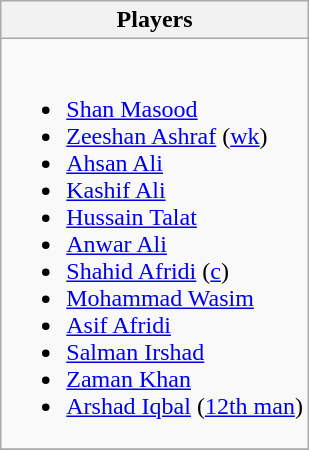<table class="wikitable">
<tr>
<th>Players</th>
</tr>
<tr>
<td><br><ul><li><a href='#'>Shan Masood</a></li><li><a href='#'>Zeeshan Ashraf</a> (<a href='#'>wk</a>)</li><li><a href='#'>Ahsan Ali</a></li><li><a href='#'>Kashif Ali</a></li><li><a href='#'>Hussain Talat</a></li><li><a href='#'>Anwar Ali</a></li><li><a href='#'>Shahid Afridi</a> (<a href='#'>c</a>)</li><li><a href='#'>Mohammad Wasim</a></li><li><a href='#'>Asif Afridi</a></li><li><a href='#'>Salman Irshad</a></li><li><a href='#'>Zaman Khan</a></li><li><a href='#'>Arshad Iqbal</a> (<a href='#'>12th man</a>)</li></ul></td>
</tr>
<tr>
</tr>
</table>
